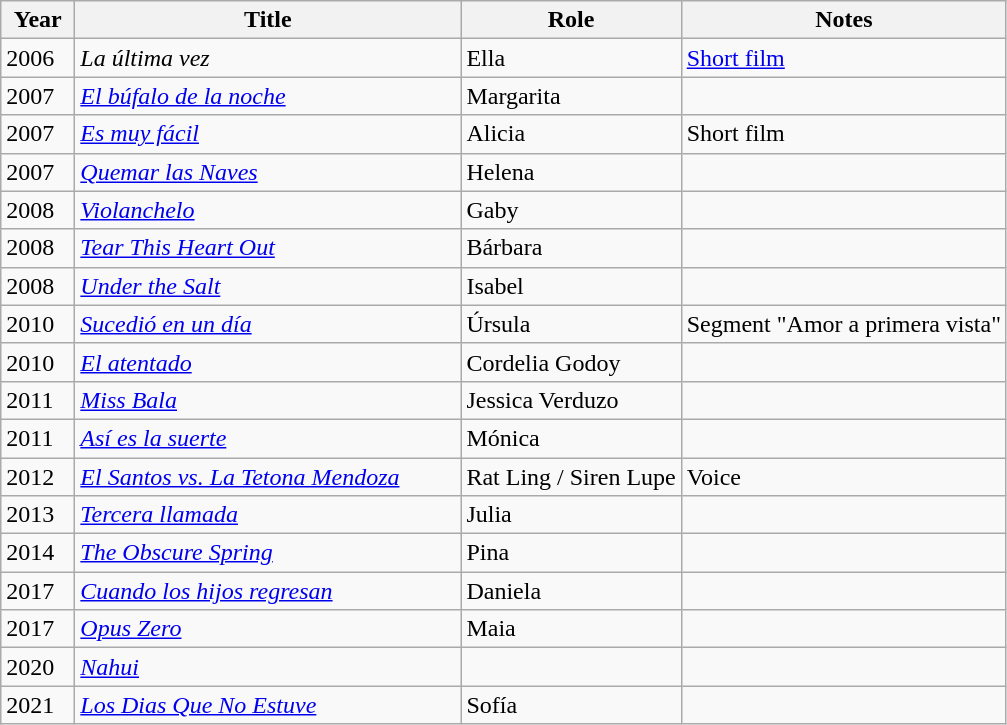<table class="wikitable sortable">
<tr>
<th width="42">Year</th>
<th width="250">Title</th>
<th>Role</th>
<th class="unsortable">Notes</th>
</tr>
<tr>
<td>2006</td>
<td><em>La última vez</em></td>
<td>Ella</td>
<td><a href='#'>Short film</a></td>
</tr>
<tr>
<td>2007</td>
<td><em><a href='#'>El búfalo de la noche</a></em></td>
<td>Margarita</td>
<td></td>
</tr>
<tr>
<td>2007</td>
<td><em><a href='#'>Es muy fácil</a></em></td>
<td>Alicia</td>
<td>Short film</td>
</tr>
<tr>
<td>2007</td>
<td><em><a href='#'>Quemar las Naves</a></em></td>
<td>Helena</td>
<td></td>
</tr>
<tr>
<td>2008</td>
<td><em><a href='#'>Violanchelo</a></em></td>
<td>Gaby</td>
<td></td>
</tr>
<tr>
<td>2008</td>
<td><em><a href='#'>Tear This Heart Out</a></em></td>
<td>Bárbara</td>
<td></td>
</tr>
<tr>
<td>2008</td>
<td><em><a href='#'>Under the Salt</a></em></td>
<td>Isabel</td>
<td></td>
</tr>
<tr>
<td>2010</td>
<td><em><a href='#'>Sucedió en un día</a></em></td>
<td>Úrsula</td>
<td>Segment "Amor a primera vista"</td>
</tr>
<tr>
<td>2010</td>
<td><em><a href='#'>El atentado</a></em></td>
<td>Cordelia Godoy</td>
<td></td>
</tr>
<tr>
<td>2011</td>
<td><em><a href='#'>Miss Bala</a></em></td>
<td>Jessica Verduzo</td>
<td></td>
</tr>
<tr>
<td>2011</td>
<td><em><a href='#'>Así es la suerte</a></em></td>
<td>Mónica</td>
<td></td>
</tr>
<tr>
<td>2012</td>
<td><em><a href='#'>El Santos vs. La Tetona Mendoza</a></em></td>
<td>Rat Ling / Siren Lupe</td>
<td>Voice</td>
</tr>
<tr>
<td>2013</td>
<td><em><a href='#'>Tercera llamada</a></em></td>
<td>Julia</td>
<td></td>
</tr>
<tr>
<td>2014</td>
<td><em><a href='#'>The Obscure Spring</a></em></td>
<td>Pina</td>
<td></td>
</tr>
<tr>
<td>2017</td>
<td><em><a href='#'>Cuando los hijos regresan</a></em></td>
<td>Daniela</td>
<td></td>
</tr>
<tr>
<td>2017</td>
<td><em><a href='#'>Opus Zero</a></em></td>
<td>Maia</td>
<td></td>
</tr>
<tr>
<td>2020</td>
<td><em><a href='#'>Nahui</a></em></td>
<td></td>
<td></td>
</tr>
<tr>
<td>2021</td>
<td><em><a href='#'>Los Dias Que No Estuve</a></em></td>
<td>Sofía</td>
<td></td>
</tr>
</table>
